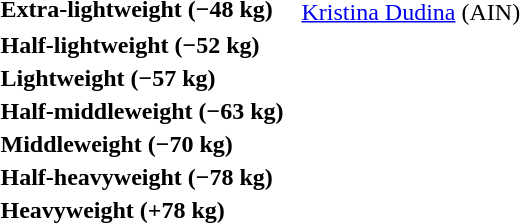<table>
<tr>
<th rowspan=2 style="text-align:left;">Extra-lightweight (−48 kg)</th>
<td rowspan=2></td>
<td rowspan=2></td>
<td></td>
</tr>
<tr>
<td> <a href='#'>Kristina Dudina</a> <span>(<abbr>AIN</abbr>)</span></td>
</tr>
<tr>
<th rowspan=2 style="text-align:left;">Half-lightweight (−52 kg)</th>
<td rowspan=2></td>
<td rowspan=2></td>
<td></td>
</tr>
<tr>
<td></td>
</tr>
<tr>
<th rowspan=2 style="text-align:left;">Lightweight (−57 kg)</th>
<td rowspan=2></td>
<td rowspan=2></td>
<td></td>
</tr>
<tr>
<td></td>
</tr>
<tr>
<th rowspan=2 style="text-align:left;">Half-middleweight (−63 kg)</th>
<td rowspan=2></td>
<td rowspan=2></td>
<td></td>
</tr>
<tr>
<td></td>
</tr>
<tr>
<th rowspan=2 style="text-align:left;">Middleweight (−70 kg)</th>
<td rowspan=2></td>
<td rowspan=2></td>
<td></td>
</tr>
<tr>
<td></td>
</tr>
<tr>
<th rowspan=2 style="text-align:left;">Half-heavyweight (−78 kg)</th>
<td rowspan=2></td>
<td rowspan=2></td>
<td></td>
</tr>
<tr>
<td></td>
</tr>
<tr>
<th rowspan=2 style="text-align:left;">Heavyweight (+78 kg)</th>
<td rowspan=2></td>
<td rowspan=2></td>
<td></td>
</tr>
<tr>
<td></td>
</tr>
</table>
